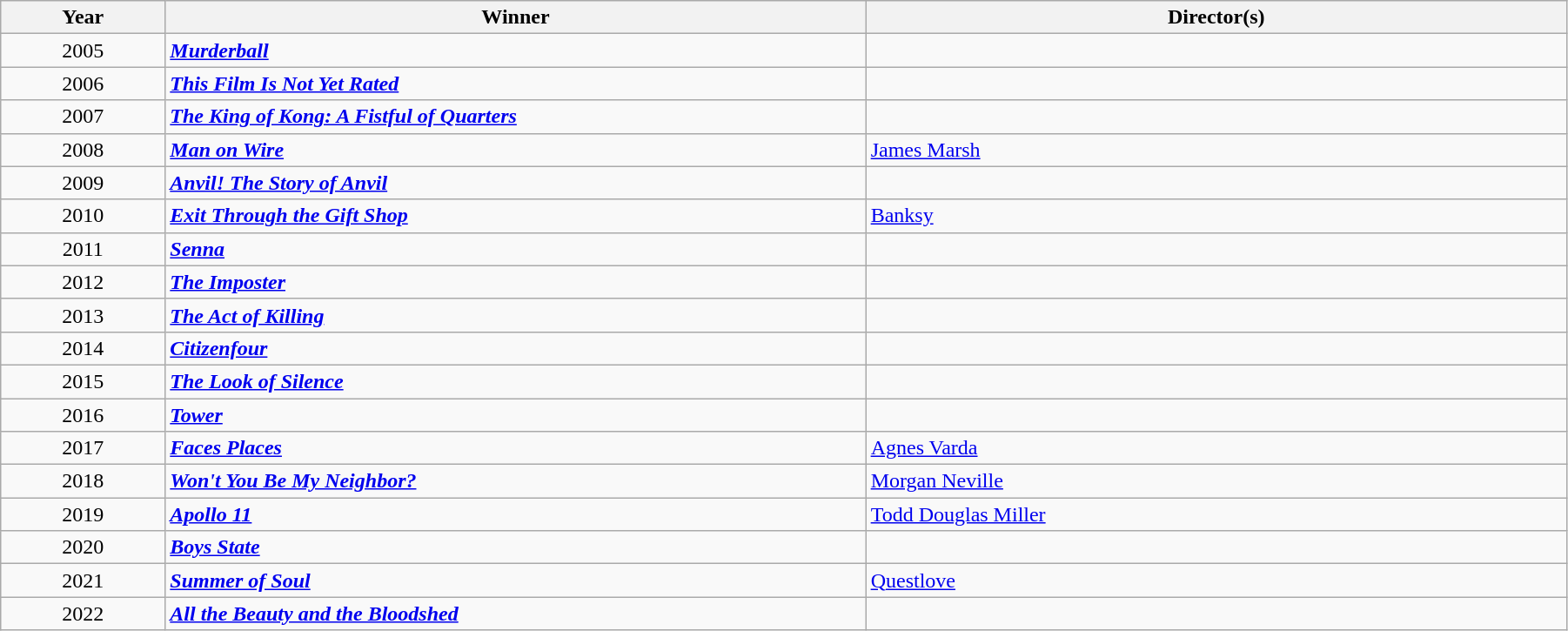<table class="wikitable" width="95%" cellpadding="5">
<tr>
<th width="100"><strong>Year</strong></th>
<th width="450"><strong>Winner</strong></th>
<th width="450"><strong>Director(s)</strong></th>
</tr>
<tr>
<td style="text-align:center;">2005</td>
<td><strong><em><a href='#'>Murderball</a></em></strong></td>
<td></td>
</tr>
<tr>
<td style="text-align:center;">2006</td>
<td><strong><em><a href='#'>This Film Is Not Yet Rated</a></em></strong></td>
<td></td>
</tr>
<tr>
<td style="text-align:center;">2007</td>
<td><strong><em><a href='#'>The King of Kong: A Fistful of Quarters</a></em></strong></td>
<td></td>
</tr>
<tr>
<td style="text-align:center;">2008</td>
<td><strong><em><a href='#'>Man on Wire</a></em></strong></td>
<td><a href='#'>James Marsh</a></td>
</tr>
<tr>
<td style="text-align:center;">2009</td>
<td><strong><em><a href='#'>Anvil! The Story of Anvil</a></em></strong></td>
<td></td>
</tr>
<tr>
<td style="text-align:center;">2010</td>
<td><strong><em><a href='#'>Exit Through the Gift Shop</a></em></strong></td>
<td><a href='#'>Banksy</a></td>
</tr>
<tr>
<td style="text-align:center;">2011</td>
<td><strong><em><a href='#'>Senna</a></em></strong></td>
<td></td>
</tr>
<tr>
<td style="text-align:center;">2012</td>
<td><strong><em><a href='#'>The Imposter</a></em></strong></td>
<td></td>
</tr>
<tr>
<td style="text-align:center;">2013</td>
<td><strong><em><a href='#'>The Act of Killing</a></em></strong></td>
<td></td>
</tr>
<tr>
<td style="text-align:center;">2014</td>
<td><strong><em><a href='#'>Citizenfour</a></em></strong></td>
<td></td>
</tr>
<tr>
<td style="text-align:center;">2015</td>
<td><strong><em><a href='#'>The Look of Silence</a></em></strong></td>
<td></td>
</tr>
<tr>
<td style="text-align:center;">2016</td>
<td><strong><em><a href='#'>Tower</a></em></strong></td>
<td></td>
</tr>
<tr>
<td style="text-align:center;">2017</td>
<td><strong><em><a href='#'>Faces Places</a></em></strong></td>
<td><a href='#'>Agnes Varda</a></td>
</tr>
<tr>
<td style="text-align:center;">2018</td>
<td><strong><em><a href='#'>Won't You Be My Neighbor?</a></em></strong></td>
<td><a href='#'>Morgan Neville</a></td>
</tr>
<tr>
<td style="text-align:center;">2019</td>
<td><strong><em><a href='#'>Apollo 11</a></em></strong></td>
<td><a href='#'>Todd Douglas Miller</a></td>
</tr>
<tr>
<td style="text-align:center;">2020</td>
<td><strong><em><a href='#'>Boys State</a></em></strong></td>
<td></td>
</tr>
<tr>
<td style="text-align:center;">2021</td>
<td><strong><em><a href='#'>Summer of Soul</a></em></strong></td>
<td><a href='#'>Questlove</a></td>
</tr>
<tr>
<td style="text-align:center;">2022</td>
<td><strong><em><a href='#'>All the Beauty and the Bloodshed</a></em></strong> </td>
<td></td>
</tr>
</table>
